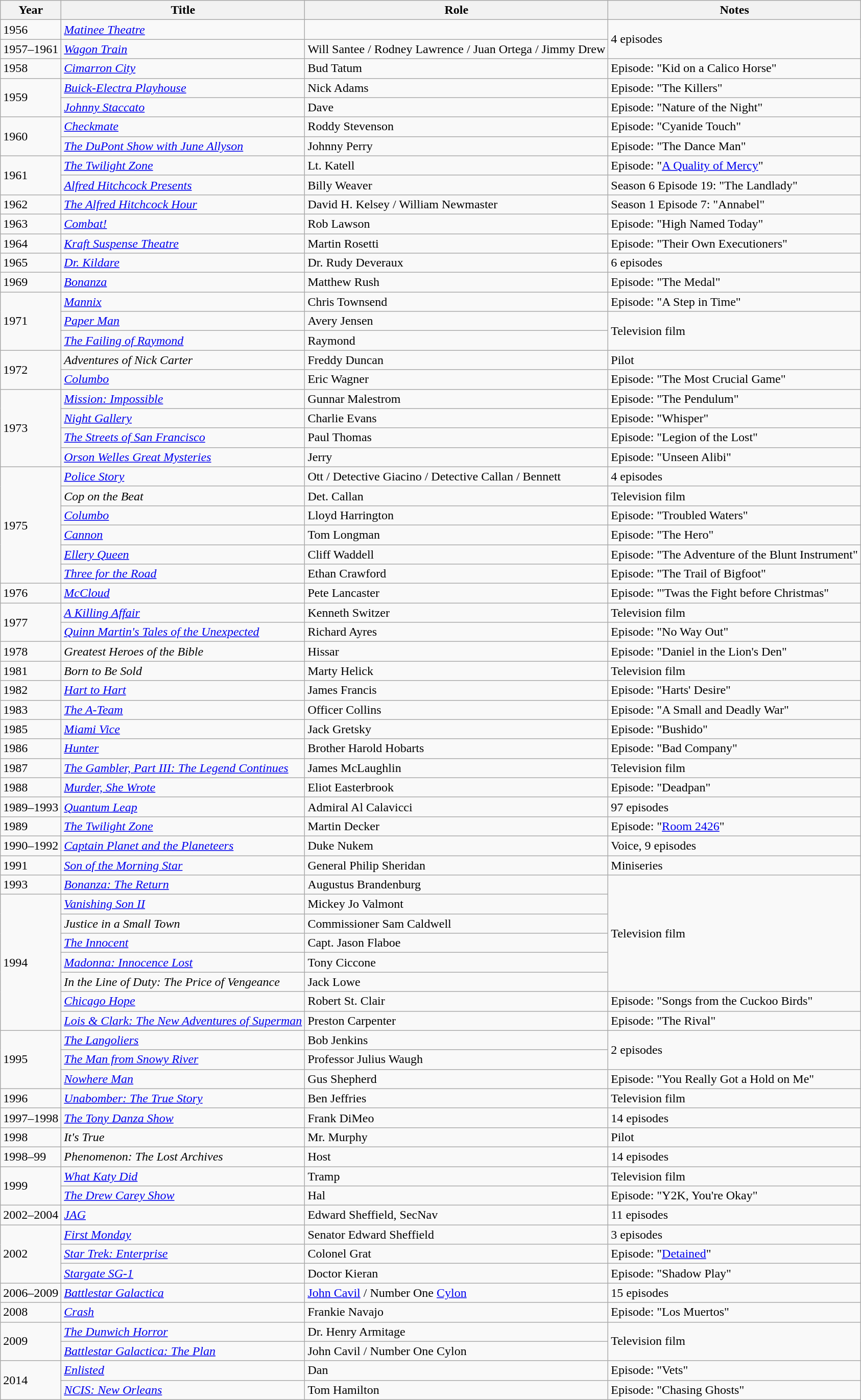<table class="wikitable sortable">
<tr>
<th>Year</th>
<th>Title</th>
<th>Role</th>
<th class="unsortable">Notes</th>
</tr>
<tr>
<td>1956</td>
<td><em><a href='#'>Matinee Theatre</a></em></td>
<td></td>
<td rowspan="2">4 episodes</td>
</tr>
<tr 9>
<td>1957–1961</td>
<td><em><a href='#'>Wagon Train</a></em></td>
<td>Will Santee / Rodney Lawrence / Juan Ortega / Jimmy Drew</td>
</tr>
<tr>
<td>1958</td>
<td><em><a href='#'>Cimarron City</a></em></td>
<td>Bud Tatum</td>
<td>Episode: "Kid on a Calico Horse"</td>
</tr>
<tr>
<td rowspan="2">1959</td>
<td><em><a href='#'>Buick-Electra Playhouse</a></em></td>
<td>Nick Adams</td>
<td>Episode: "The Killers"</td>
</tr>
<tr>
<td><em><a href='#'>Johnny Staccato</a></em></td>
<td>Dave</td>
<td>Episode: "Nature of the Night"</td>
</tr>
<tr>
<td rowspan="2">1960</td>
<td><em><a href='#'>Checkmate</a></em></td>
<td>Roddy Stevenson</td>
<td>Episode: "Cyanide Touch"</td>
</tr>
<tr>
<td><em><a href='#'>The DuPont Show with June Allyson</a></em></td>
<td>Johnny Perry</td>
<td>Episode: "The Dance Man"</td>
</tr>
<tr>
<td rowspan="2">1961</td>
<td><em><a href='#'>The Twilight Zone</a></em></td>
<td>Lt. Katell</td>
<td>Episode: "<a href='#'>A Quality of Mercy</a>"</td>
</tr>
<tr>
<td><em><a href='#'>Alfred Hitchcock Presents</a></em></td>
<td>Billy Weaver</td>
<td>Season 6 Episode 19: "The Landlady"</td>
</tr>
<tr>
<td>1962</td>
<td><em><a href='#'>The Alfred Hitchcock Hour</a></em></td>
<td>David H. Kelsey / William Newmaster</td>
<td>Season 1 Episode 7: "Annabel"</td>
</tr>
<tr>
<td>1963</td>
<td><em><a href='#'>Combat!</a></em></td>
<td>Rob Lawson</td>
<td>Episode: "High Named Today"</td>
</tr>
<tr>
<td>1964</td>
<td><em><a href='#'>Kraft Suspense Theatre</a></em></td>
<td>Martin Rosetti</td>
<td>Episode: "Their Own Executioners"</td>
</tr>
<tr>
<td>1965</td>
<td><em><a href='#'>Dr. Kildare</a></em></td>
<td>Dr. Rudy Deveraux</td>
<td>6 episodes</td>
</tr>
<tr>
<td>1969</td>
<td><em><a href='#'>Bonanza</a></em></td>
<td>Matthew Rush</td>
<td>Episode: "The Medal"</td>
</tr>
<tr>
<td rowspan="3">1971</td>
<td><em><a href='#'>Mannix</a></em></td>
<td>Chris Townsend</td>
<td>Episode: "A Step in Time"</td>
</tr>
<tr>
<td><em><a href='#'>Paper Man</a></em></td>
<td>Avery Jensen</td>
<td rowspan="2">Television film</td>
</tr>
<tr>
<td><em><a href='#'>The Failing of Raymond</a></em></td>
<td>Raymond</td>
</tr>
<tr>
<td rowspan="2">1972</td>
<td><em>Adventures of Nick Carter</em></td>
<td>Freddy Duncan</td>
<td>Pilot</td>
</tr>
<tr>
<td><em><a href='#'>Columbo</a></em></td>
<td>Eric Wagner</td>
<td>Episode: "The Most Crucial Game"</td>
</tr>
<tr>
<td rowspan="4">1973</td>
<td><em><a href='#'>Mission: Impossible</a></em></td>
<td>Gunnar Malestrom</td>
<td>Episode: "The Pendulum"</td>
</tr>
<tr>
<td><em><a href='#'>Night Gallery</a></em></td>
<td>Charlie Evans</td>
<td>Episode: "Whisper"</td>
</tr>
<tr>
<td><em><a href='#'>The Streets of San Francisco</a></em></td>
<td>Paul Thomas</td>
<td>Episode: "Legion of the Lost"</td>
</tr>
<tr>
<td><em><a href='#'>Orson Welles Great Mysteries</a></em></td>
<td>Jerry</td>
<td>Episode: "Unseen Alibi"</td>
</tr>
<tr>
<td rowspan="6">1975</td>
<td><em><a href='#'>Police Story</a></em></td>
<td>Ott / Detective Giacino / Detective Callan / Bennett</td>
<td>4 episodes</td>
</tr>
<tr>
<td><em>Cop on the Beat</em></td>
<td>Det. Callan</td>
<td>Television film</td>
</tr>
<tr>
<td><em><a href='#'>Columbo</a></em></td>
<td>Lloyd Harrington</td>
<td>Episode: "Troubled Waters"</td>
</tr>
<tr>
<td><em><a href='#'>Cannon</a></em></td>
<td>Tom Longman</td>
<td>Episode: "The Hero"</td>
</tr>
<tr>
<td><em><a href='#'>Ellery Queen</a></em></td>
<td>Cliff Waddell</td>
<td>Episode: "The Adventure of the Blunt Instrument"</td>
</tr>
<tr>
<td><em><a href='#'>Three for the Road</a></em></td>
<td>Ethan Crawford</td>
<td>Episode: "The Trail of Bigfoot"</td>
</tr>
<tr>
<td>1976</td>
<td><em><a href='#'>McCloud</a></em></td>
<td>Pete Lancaster</td>
<td>Episode: "'Twas the Fight before Christmas"</td>
</tr>
<tr>
<td rowspan="2">1977</td>
<td><em><a href='#'>A Killing Affair</a></em></td>
<td>Kenneth Switzer</td>
<td>Television film</td>
</tr>
<tr>
<td><em><a href='#'>Quinn Martin's Tales of the Unexpected</a></em></td>
<td>Richard Ayres</td>
<td>Episode: "No Way Out"</td>
</tr>
<tr>
<td>1978</td>
<td><em>Greatest Heroes of the Bible</em></td>
<td>Hissar</td>
<td>Episode: "Daniel in the Lion's Den"</td>
</tr>
<tr>
<td>1981</td>
<td><em>Born to Be Sold</em></td>
<td>Marty Helick</td>
<td>Television film</td>
</tr>
<tr>
<td>1982</td>
<td><em><a href='#'>Hart to Hart</a></em></td>
<td>James Francis</td>
<td>Episode: "Harts' Desire"</td>
</tr>
<tr>
<td>1983</td>
<td><em><a href='#'>The A-Team</a></em></td>
<td>Officer Collins</td>
<td>Episode: "A Small and Deadly War"</td>
</tr>
<tr>
<td>1985</td>
<td><em><a href='#'>Miami Vice</a></em></td>
<td>Jack Gretsky</td>
<td>Episode: "Bushido"</td>
</tr>
<tr>
<td>1986</td>
<td><em><a href='#'>Hunter</a></em></td>
<td>Brother Harold Hobarts</td>
<td>Episode: "Bad Company"</td>
</tr>
<tr>
<td>1987</td>
<td><em><a href='#'>The Gambler, Part III: The Legend Continues</a></em></td>
<td>James McLaughlin</td>
<td>Television film</td>
</tr>
<tr>
<td>1988</td>
<td><em><a href='#'>Murder, She Wrote</a></em></td>
<td>Eliot Easterbrook</td>
<td>Episode: "Deadpan"</td>
</tr>
<tr>
<td>1989–1993</td>
<td><em><a href='#'>Quantum Leap</a></em></td>
<td>Admiral Al Calavicci</td>
<td>97 episodes</td>
</tr>
<tr>
<td>1989</td>
<td><em><a href='#'>The Twilight Zone</a></em></td>
<td>Martin Decker</td>
<td>Episode: "<a href='#'>Room 2426</a>"</td>
</tr>
<tr>
<td>1990–1992</td>
<td><em><a href='#'>Captain Planet and the Planeteers</a></em></td>
<td>Duke Nukem</td>
<td>Voice, 9 episodes</td>
</tr>
<tr>
<td>1991</td>
<td><em><a href='#'>Son of the Morning Star</a></em></td>
<td>General Philip Sheridan</td>
<td>Miniseries</td>
</tr>
<tr>
<td>1993</td>
<td><em><a href='#'>Bonanza: The Return</a></em></td>
<td>Augustus Brandenburg</td>
<td rowspan="6">Television film</td>
</tr>
<tr>
<td rowspan="7">1994</td>
<td><em><a href='#'>Vanishing Son II</a></em></td>
<td>Mickey Jo Valmont</td>
</tr>
<tr>
<td><em>Justice in a Small Town</em></td>
<td>Commissioner Sam Caldwell</td>
</tr>
<tr>
<td><em><a href='#'>The Innocent</a></em></td>
<td>Capt. Jason Flaboe</td>
</tr>
<tr>
<td><em><a href='#'>Madonna: Innocence Lost</a></em></td>
<td>Tony Ciccone</td>
</tr>
<tr>
<td><em>In the Line of Duty: The Price of Vengeance</em></td>
<td>Jack Lowe</td>
</tr>
<tr>
<td><em><a href='#'>Chicago Hope</a></em></td>
<td>Robert St. Clair</td>
<td>Episode: "Songs from the Cuckoo Birds"</td>
</tr>
<tr>
<td><em><a href='#'>Lois & Clark: The New Adventures of Superman</a></em></td>
<td>Preston Carpenter</td>
<td>Episode: "The Rival"</td>
</tr>
<tr>
<td rowspan="3">1995</td>
<td><em><a href='#'>The Langoliers</a></em></td>
<td>Bob Jenkins</td>
<td rowspan="2">2 episodes</td>
</tr>
<tr>
<td><em><a href='#'>The Man from Snowy River</a></em></td>
<td>Professor Julius Waugh</td>
</tr>
<tr>
<td><em><a href='#'>Nowhere Man</a></em></td>
<td>Gus Shepherd</td>
<td>Episode: "You Really Got a Hold on Me"</td>
</tr>
<tr>
<td>1996</td>
<td><em><a href='#'>Unabomber: The True Story</a></em></td>
<td>Ben Jeffries</td>
<td>Television film</td>
</tr>
<tr>
<td>1997–1998</td>
<td><em><a href='#'>The Tony Danza Show</a></em></td>
<td>Frank DiMeo</td>
<td>14 episodes</td>
</tr>
<tr>
<td>1998</td>
<td><em>It's True</em></td>
<td>Mr. Murphy</td>
<td>Pilot</td>
</tr>
<tr>
<td>1998–99</td>
<td><em>Phenomenon: The Lost Archives</em></td>
<td>Host</td>
<td>14 episodes</td>
</tr>
<tr>
<td rowspan="2">1999</td>
<td><em><a href='#'>What Katy Did</a></em></td>
<td>Tramp</td>
<td>Television film</td>
</tr>
<tr>
<td><em><a href='#'>The Drew Carey Show</a></em></td>
<td>Hal</td>
<td>Episode: "Y2K, You're Okay"</td>
</tr>
<tr>
<td>2002–2004</td>
<td><em><a href='#'>JAG</a></em></td>
<td>Edward Sheffield, SecNav</td>
<td>11 episodes</td>
</tr>
<tr>
<td rowspan="3">2002</td>
<td><em><a href='#'>First Monday</a></em></td>
<td>Senator Edward Sheffield</td>
<td>3 episodes</td>
</tr>
<tr>
<td><em><a href='#'>Star Trek: Enterprise</a></em></td>
<td>Colonel Grat</td>
<td>Episode: "<a href='#'>Detained</a>"</td>
</tr>
<tr>
<td><em><a href='#'>Stargate SG-1</a></em></td>
<td>Doctor Kieran</td>
<td>Episode: "Shadow Play"</td>
</tr>
<tr>
<td>2006–2009</td>
<td><em><a href='#'>Battlestar Galactica</a></em></td>
<td><a href='#'>John Cavil</a> / Number One <a href='#'>Cylon</a></td>
<td>15 episodes</td>
</tr>
<tr>
<td>2008</td>
<td><em><a href='#'>Crash</a></em></td>
<td>Frankie Navajo</td>
<td>Episode: "Los Muertos"</td>
</tr>
<tr>
<td rowspan="2">2009</td>
<td><em><a href='#'>The Dunwich Horror</a></em></td>
<td>Dr. Henry Armitage</td>
<td rowspan="2">Television film</td>
</tr>
<tr>
<td><em><a href='#'>Battlestar Galactica: The Plan</a></em></td>
<td>John Cavil / Number One Cylon</td>
</tr>
<tr>
<td rowspan="2">2014</td>
<td><em><a href='#'>Enlisted</a></em></td>
<td>Dan</td>
<td>Episode: "Vets"</td>
</tr>
<tr>
<td><em><a href='#'>NCIS: New Orleans</a></em></td>
<td>Tom Hamilton</td>
<td>Episode: "Chasing Ghosts"</td>
</tr>
</table>
